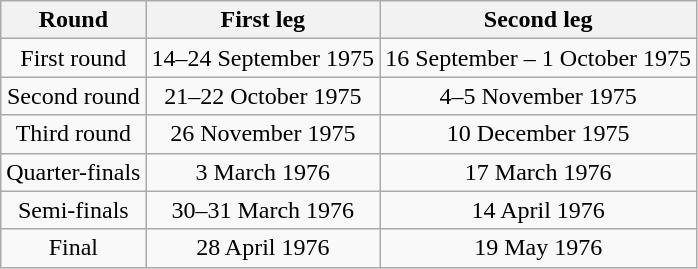<table class="wikitable" style="text-align:center">
<tr>
<th>Round</th>
<th>First leg</th>
<th>Second leg</th>
</tr>
<tr>
<td>First round</td>
<td>14–24 September 1975</td>
<td>16 September – 1 October 1975</td>
</tr>
<tr>
<td>Second round</td>
<td>21–22 October 1975</td>
<td>4–5 November 1975</td>
</tr>
<tr>
<td>Third round</td>
<td>26 November 1975</td>
<td>10 December 1975</td>
</tr>
<tr>
<td>Quarter-finals</td>
<td>3 March 1976</td>
<td>17 March 1976</td>
</tr>
<tr>
<td>Semi-finals</td>
<td>30–31 March 1976</td>
<td>14 April 1976</td>
</tr>
<tr>
<td>Final</td>
<td>28 April 1976</td>
<td>19 May 1976</td>
</tr>
</table>
